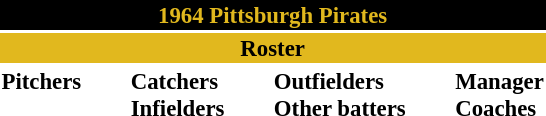<table class="toccolours" style="font-size: 95%;">
<tr>
<th colspan="10" style="background-color: black; color: #e1b81e; text-align: center;">1964 Pittsburgh Pirates</th>
</tr>
<tr>
<td colspan="10" style="background-color: #e1b81e; color: black; text-align: center;"><strong>Roster</strong></td>
</tr>
<tr>
<td valign="top"><strong>Pitchers</strong><br>















</td>
<td width="25px"></td>
<td valign="top"><strong>Catchers</strong><br>



<strong>Infielders</strong>





</td>
<td width="25px"></td>
<td valign="top"><strong>Outfielders</strong><br>






<strong>Other batters</strong>
</td>
<td width="25px"></td>
<td valign="top"><strong>Manager</strong><br>
<strong>Coaches</strong>




</td>
</tr>
</table>
